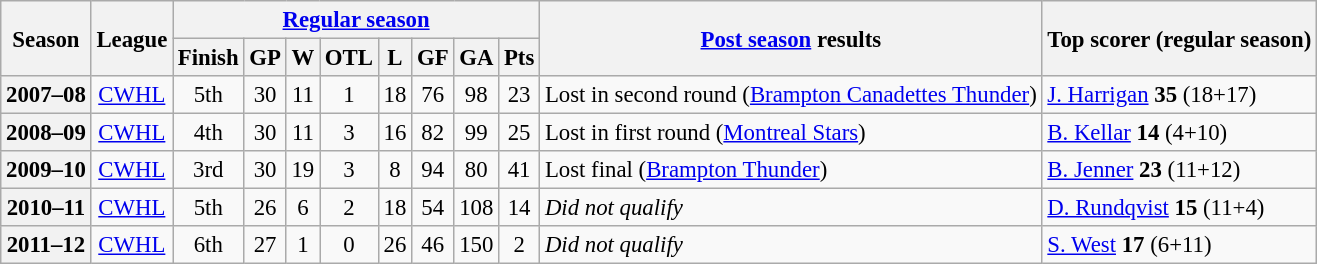<table class="wikitable" style="text-align: center; font-size: 95%">
<tr>
<th rowspan="2">Season</th>
<th rowspan="2">League</th>
<th colspan="8"><a href='#'>Regular season</a></th>
<th rowspan="2"><a href='#'>Post season</a> results</th>
<th rowspan="2">Top scorer (regular season)</th>
</tr>
<tr>
<th>Finish</th>
<th>GP</th>
<th>W</th>
<th>OTL</th>
<th>L</th>
<th>GF</th>
<th>GA</th>
<th>Pts</th>
</tr>
<tr>
<th>2007–08</th>
<td><a href='#'>CWHL</a></td>
<td>5th</td>
<td>30</td>
<td>11</td>
<td>1</td>
<td>18</td>
<td>76</td>
<td>98</td>
<td>23</td>
<td align=left>Lost in second round (<a href='#'>Brampton Canadettes Thunder</a>)</td>
<td align=left> <a href='#'>J. Harrigan</a> <strong>35</strong> (18+17)</td>
</tr>
<tr>
<th>2008–09</th>
<td><a href='#'>CWHL</a></td>
<td>4th</td>
<td>30</td>
<td>11</td>
<td>3</td>
<td>16</td>
<td>82</td>
<td>99</td>
<td>25</td>
<td align=left>Lost in first round (<a href='#'>Montreal Stars</a>)</td>
<td align=left> <a href='#'>B. Kellar</a> <strong>14</strong> (4+10)</td>
</tr>
<tr>
<th>2009–10</th>
<td><a href='#'>CWHL</a></td>
<td>3rd</td>
<td>30</td>
<td>19</td>
<td>3</td>
<td>8</td>
<td>94</td>
<td>80</td>
<td>41</td>
<td align=left>Lost final (<a href='#'>Brampton Thunder</a>)</td>
<td align=left> <a href='#'>B. Jenner</a> <strong>23</strong> (11+12)</td>
</tr>
<tr>
<th>2010–11</th>
<td><a href='#'>CWHL</a></td>
<td>5th</td>
<td>26</td>
<td>6</td>
<td>2</td>
<td>18</td>
<td>54</td>
<td>108</td>
<td>14</td>
<td align=left><em>Did not qualify</em></td>
<td align=left> <a href='#'>D. Rundqvist</a> <strong>15</strong> (11+4)</td>
</tr>
<tr>
<th>2011–12</th>
<td><a href='#'>CWHL</a></td>
<td>6th</td>
<td>27</td>
<td>1</td>
<td>0</td>
<td>26</td>
<td>46</td>
<td>150</td>
<td>2</td>
<td align=left><em>Did not qualify</em></td>
<td align=left> <a href='#'>S. West</a> <strong>17</strong> (6+11)</td>
</tr>
</table>
